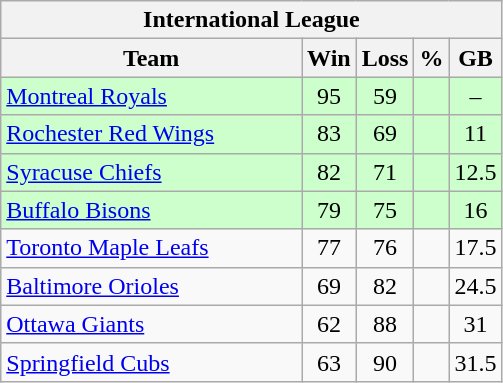<table class="wikitable">
<tr>
<th colspan="5">International League</th>
</tr>
<tr>
<th width="60%">Team</th>
<th>Win</th>
<th>Loss</th>
<th>%</th>
<th>GB</th>
</tr>
<tr align=center bgcolor=ccffcc>
<td align=left><a href='#'>Montreal Royals</a></td>
<td>95</td>
<td>59</td>
<td></td>
<td>–</td>
</tr>
<tr align=center bgcolor=ccffcc>
<td align=left><a href='#'>Rochester Red Wings</a></td>
<td>83</td>
<td>69</td>
<td></td>
<td>11</td>
</tr>
<tr align=center bgcolor=ccffcc>
<td align=left><a href='#'>Syracuse Chiefs</a></td>
<td>82</td>
<td>71</td>
<td></td>
<td>12.5</td>
</tr>
<tr align=center bgcolor=ccffcc>
<td align=left><a href='#'>Buffalo Bisons</a></td>
<td>79</td>
<td>75</td>
<td></td>
<td>16</td>
</tr>
<tr align=center>
<td align=left><a href='#'>Toronto Maple Leafs</a></td>
<td>77</td>
<td>76</td>
<td></td>
<td>17.5</td>
</tr>
<tr align=center>
<td align=left><a href='#'>Baltimore Orioles</a></td>
<td>69</td>
<td>82</td>
<td></td>
<td>24.5</td>
</tr>
<tr align=center>
<td align=left><a href='#'>Ottawa Giants</a></td>
<td>62</td>
<td>88</td>
<td></td>
<td>31</td>
</tr>
<tr align=center>
<td align=left><a href='#'>Springfield Cubs</a></td>
<td>63</td>
<td>90</td>
<td></td>
<td>31.5</td>
</tr>
</table>
